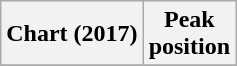<table class="wikitable sortable plainrowheaders" style="text-align:center">
<tr>
<th scope="col">Chart (2017)</th>
<th scope="col">Peak<br> position</th>
</tr>
<tr>
</tr>
</table>
